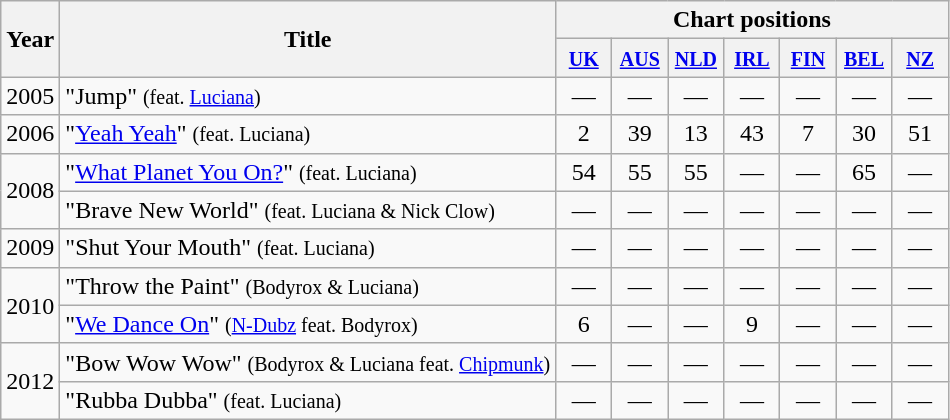<table class="wikitable">
<tr>
<th rowspan="2">Year</th>
<th rowspan="2">Title</th>
<th colspan="7">Chart positions</th>
</tr>
<tr>
<th style="width:30px;"><small><a href='#'>UK</a></small><br></th>
<th style="width:30px;"><small><a href='#'>AUS</a></small></th>
<th style="width:30px;"><small><a href='#'>NLD</a></small></th>
<th style="width:30px;"><small><a href='#'>IRL</a></small><br></th>
<th style="width:30px;"><small><a href='#'>FIN</a></small></th>
<th style="width:30px;"><small><a href='#'>BEL</a></small></th>
<th style="width:30px;"><small><a href='#'>NZ</a></small></th>
</tr>
<tr>
<td style="text-align:center;">2005</td>
<td>"Jump" <small>(feat. <a href='#'>Luciana</a>)</small></td>
<td style="text-align:center;">—</td>
<td style="text-align:center;">—</td>
<td style="text-align:center;">—</td>
<td style="text-align:center;">—</td>
<td style="text-align:center;">—</td>
<td style="text-align:center;">—</td>
<td style="text-align:center;">—</td>
</tr>
<tr>
<td style="text-align:center;">2006</td>
<td>"<a href='#'>Yeah Yeah</a>" <small>(feat. Luciana)</small></td>
<td style="text-align:center;">2</td>
<td style="text-align:center;">39</td>
<td style="text-align:center;">13</td>
<td style="text-align:center;">43</td>
<td style="text-align:center;">7</td>
<td style="text-align:center;">30</td>
<td style="text-align:center;">51</td>
</tr>
<tr>
<td style="text-align:center;" rowspan="2">2008</td>
<td>"<a href='#'>What Planet You On?</a>" <small>(feat. Luciana)</small></td>
<td style="text-align:center;">54</td>
<td style="text-align:center;">55</td>
<td style="text-align:center;">55</td>
<td style="text-align:center;">—</td>
<td style="text-align:center;">—</td>
<td style="text-align:center;">65</td>
<td style="text-align:center;">—</td>
</tr>
<tr>
<td style="text-align:left;">"Brave New World" <small>(feat. Luciana & Nick Clow)</small></td>
<td style="text-align:center;">—</td>
<td style="text-align:center;">—</td>
<td style="text-align:center;">—</td>
<td style="text-align:center;">—</td>
<td style="text-align:center;">—</td>
<td style="text-align:center;">—</td>
<td style="text-align:center;">—</td>
</tr>
<tr>
<td style="text-align:center;">2009</td>
<td style="text-align:left;">"Shut Your Mouth" <small>(feat. Luciana)</small></td>
<td style="text-align:center;">—</td>
<td style="text-align:center;">—</td>
<td style="text-align:center;">—</td>
<td style="text-align:center;">—</td>
<td style="text-align:center;">—</td>
<td style="text-align:center;">—</td>
<td style="text-align:center;">—</td>
</tr>
<tr>
<td style="text-align:center;" rowspan="2">2010</td>
<td style="text-align:left;">"Throw the Paint" <small>(Bodyrox & Luciana)</small></td>
<td style="text-align:center;">—</td>
<td style="text-align:center;">—</td>
<td style="text-align:center;">—</td>
<td style="text-align:center;">—</td>
<td style="text-align:center;">—</td>
<td style="text-align:center;">—</td>
<td style="text-align:center;">—</td>
</tr>
<tr>
<td style="text-align:left;">"<a href='#'>We Dance On</a>" <small>(<a href='#'>N-Dubz</a> feat. Bodyrox)</small></td>
<td style="text-align:center;">6</td>
<td style="text-align:center;">—</td>
<td style="text-align:center;">—</td>
<td style="text-align:center;">9</td>
<td style="text-align:center;">—</td>
<td style="text-align:center;">—</td>
<td style="text-align:center;">—</td>
</tr>
<tr>
<td style="text-align:center;" rowspan="2">2012</td>
<td style="text-align:left;">"Bow Wow Wow" <small>(Bodyrox & Luciana feat. <a href='#'>Chipmunk</a>)</small></td>
<td style="text-align:center;">—</td>
<td style="text-align:center;">—</td>
<td style="text-align:center;">—</td>
<td style="text-align:center;">—</td>
<td style="text-align:center;">—</td>
<td style="text-align:center;">—</td>
<td style="text-align:center;">—</td>
</tr>
<tr>
<td style="text-align:left;">"Rubba Dubba" <small>(feat. Luciana)</small></td>
<td style="text-align:center;">—</td>
<td style="text-align:center;">—</td>
<td style="text-align:center;">—</td>
<td style="text-align:center;">—</td>
<td style="text-align:center;">—</td>
<td style="text-align:center;">—</td>
<td style="text-align:center;">—</td>
</tr>
</table>
